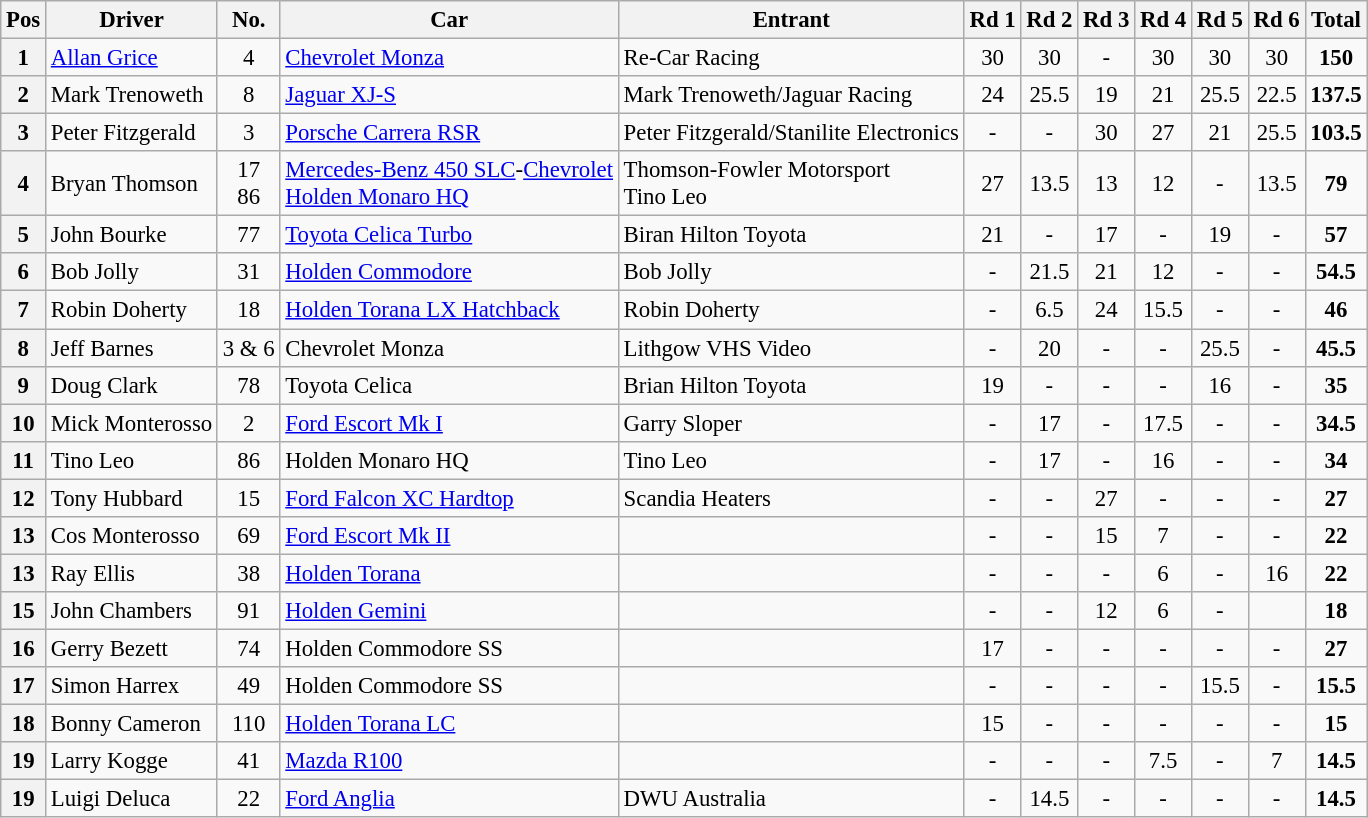<table class="wikitable" style="font-size: 95%;">
<tr>
<th>Pos</th>
<th>Driver</th>
<th>No.</th>
<th>Car</th>
<th>Entrant</th>
<th>Rd 1</th>
<th>Rd 2</th>
<th>Rd 3</th>
<th>Rd 4</th>
<th>Rd 5</th>
<th>Rd 6</th>
<th>Total</th>
</tr>
<tr>
<th>1</th>
<td><a href='#'>Allan Grice</a></td>
<td align="center">4</td>
<td><a href='#'>Chevrolet Monza</a></td>
<td>Re-Car Racing</td>
<td align="center">30</td>
<td align="center">30</td>
<td align="center">-</td>
<td align="center">30</td>
<td align="center">30</td>
<td align="center">30</td>
<td align="center"><strong>150</strong></td>
</tr>
<tr>
<th>2</th>
<td>Mark Trenoweth</td>
<td align="center">8</td>
<td><a href='#'>Jaguar XJ-S</a></td>
<td>Mark Trenoweth/Jaguar Racing</td>
<td align="center">24</td>
<td align="center">25.5</td>
<td align="center">19</td>
<td align="center">21</td>
<td align="center">25.5</td>
<td align="center">22.5</td>
<td align="center"><strong>137.5</strong></td>
</tr>
<tr>
<th>3</th>
<td>Peter Fitzgerald</td>
<td align="center">3</td>
<td><a href='#'>Porsche Carrera RSR</a></td>
<td>Peter Fitzgerald/Stanilite Electronics</td>
<td align="center">-</td>
<td align="center">-</td>
<td align="center">30</td>
<td align="center">27</td>
<td align="center">21</td>
<td align="center">25.5</td>
<td align="center"><strong>103.5</strong></td>
</tr>
<tr>
<th>4</th>
<td>Bryan Thomson</td>
<td align="center">17<br>86</td>
<td><a href='#'>Mercedes-Benz 450 SLC</a>-<a href='#'>Chevrolet</a><br><a href='#'>Holden Monaro HQ</a></td>
<td>Thomson-Fowler Motorsport<br>Tino Leo</td>
<td align="center">27</td>
<td align="center">13.5</td>
<td align="center">13</td>
<td align="center">12</td>
<td align="center">-</td>
<td align="center">13.5</td>
<td align="center"><strong>79</strong></td>
</tr>
<tr>
<th>5</th>
<td>John Bourke</td>
<td align="center">77</td>
<td><a href='#'>Toyota Celica Turbo</a></td>
<td>Biran Hilton Toyota</td>
<td align="center">21</td>
<td align="center">-</td>
<td align="center">17</td>
<td align="center">-</td>
<td align="center">19</td>
<td align="center">-</td>
<td align="center"><strong>57</strong></td>
</tr>
<tr>
<th>6</th>
<td>Bob Jolly</td>
<td align="center">31</td>
<td><a href='#'>Holden Commodore</a></td>
<td>Bob Jolly</td>
<td align="center">-</td>
<td align="center">21.5</td>
<td align="center">21</td>
<td align="center">12</td>
<td align="center">-</td>
<td align="center">-</td>
<td align="center"><strong>54.5</strong></td>
</tr>
<tr>
<th>7</th>
<td>Robin Doherty</td>
<td align="center">18</td>
<td><a href='#'>Holden Torana LX Hatchback</a></td>
<td>Robin Doherty</td>
<td align="center">-</td>
<td align="center">6.5</td>
<td align="center">24</td>
<td align="center">15.5</td>
<td align="center">-</td>
<td align="center">-</td>
<td align="center"><strong>46</strong></td>
</tr>
<tr>
<th>8</th>
<td>Jeff Barnes</td>
<td align="center">3 & 6</td>
<td>Chevrolet Monza</td>
<td>Lithgow VHS Video</td>
<td align="center">-</td>
<td align="center">20</td>
<td align="center">-</td>
<td align="center">-</td>
<td align="center">25.5</td>
<td align="center">-</td>
<td align="center"><strong>45.5</strong></td>
</tr>
<tr>
<th>9</th>
<td>Doug Clark</td>
<td align="center">78</td>
<td>Toyota Celica</td>
<td>Brian Hilton Toyota</td>
<td align="center">19</td>
<td align="center">-</td>
<td align="center">-</td>
<td align="center">-</td>
<td align="center">16</td>
<td align="center">-</td>
<td align="center"><strong>35</strong></td>
</tr>
<tr>
<th>10</th>
<td>Mick Monterosso</td>
<td align="center">2</td>
<td><a href='#'>Ford Escort Mk I</a></td>
<td>Garry Sloper</td>
<td align="center">-</td>
<td align="center">17</td>
<td align="center">-</td>
<td align="center">17.5</td>
<td align="center">-</td>
<td align="center">-</td>
<td align="center"><strong>34.5</strong></td>
</tr>
<tr>
<th>11</th>
<td>Tino Leo</td>
<td align="center">86</td>
<td>Holden Monaro HQ</td>
<td>Tino Leo</td>
<td align="center">-</td>
<td align="center">17</td>
<td align="center">-</td>
<td align="center">16</td>
<td align="center">-</td>
<td align="center">-</td>
<td align="center"><strong>34</strong></td>
</tr>
<tr>
<th>12</th>
<td>Tony Hubbard</td>
<td align="center">15</td>
<td><a href='#'>Ford Falcon XC Hardtop</a></td>
<td>Scandia Heaters</td>
<td align="center">-</td>
<td align="center">-</td>
<td align="center">27</td>
<td align="center">-</td>
<td align="center">-</td>
<td align="center">-</td>
<td align="center"><strong>27</strong></td>
</tr>
<tr>
<th>13</th>
<td>Cos Monterosso</td>
<td align="center">69</td>
<td><a href='#'>Ford Escort Mk II</a></td>
<td></td>
<td align="center">-</td>
<td align="center">-</td>
<td align="center">15</td>
<td align="center">7</td>
<td align="center">-</td>
<td align="center">-</td>
<td align="center"><strong>22</strong></td>
</tr>
<tr>
<th>13</th>
<td>Ray Ellis</td>
<td align="center">38</td>
<td><a href='#'>Holden Torana</a></td>
<td></td>
<td align="center">-</td>
<td align="center">-</td>
<td align="center">-</td>
<td align="center">6</td>
<td align="center">-</td>
<td align="center">16</td>
<td align="center"><strong>22</strong></td>
</tr>
<tr>
<th>15</th>
<td>John Chambers</td>
<td align="center">91</td>
<td><a href='#'>Holden Gemini</a></td>
<td></td>
<td align="center">-</td>
<td align="center">-</td>
<td align="center">12</td>
<td align="center">6</td>
<td align="center">-</td>
<td align="center"></td>
<td align="center"><strong>18</strong></td>
</tr>
<tr>
<th>16</th>
<td>Gerry Bezett</td>
<td align="center">74</td>
<td>Holden Commodore SS</td>
<td></td>
<td align="center">17</td>
<td align="center">-</td>
<td align="center">-</td>
<td align="center">-</td>
<td align="center">-</td>
<td align="center">-</td>
<td align="center"><strong>27</strong></td>
</tr>
<tr>
<th>17</th>
<td>Simon Harrex</td>
<td align="center">49</td>
<td>Holden Commodore SS</td>
<td></td>
<td align="center">-</td>
<td align="center">-</td>
<td align="center">-</td>
<td align="center">-</td>
<td align="center">15.5</td>
<td align="center">-</td>
<td align="center"><strong>15.5</strong></td>
</tr>
<tr>
<th>18</th>
<td>Bonny Cameron</td>
<td align="center">110</td>
<td><a href='#'>Holden Torana LC</a></td>
<td></td>
<td align="center">15</td>
<td align="center">-</td>
<td align="center">-</td>
<td align="center">-</td>
<td align="center">-</td>
<td align="center">-</td>
<td align="center"><strong>15</strong></td>
</tr>
<tr>
<th>19</th>
<td>Larry Kogge</td>
<td align="center">41</td>
<td><a href='#'>Mazda R100</a></td>
<td></td>
<td align="center">-</td>
<td align="center">-</td>
<td align="center">-</td>
<td align="center">7.5</td>
<td align="center">-</td>
<td align="center">7</td>
<td align="center"><strong>14.5</strong></td>
</tr>
<tr>
<th>19</th>
<td>Luigi Deluca</td>
<td align="center">22</td>
<td><a href='#'>Ford Anglia</a></td>
<td>DWU Australia</td>
<td align="center">-</td>
<td align="center">14.5</td>
<td align="center">-</td>
<td align="center">-</td>
<td align="center">-</td>
<td align="center">-</td>
<td align="center"><strong>14.5</strong></td>
</tr>
</table>
